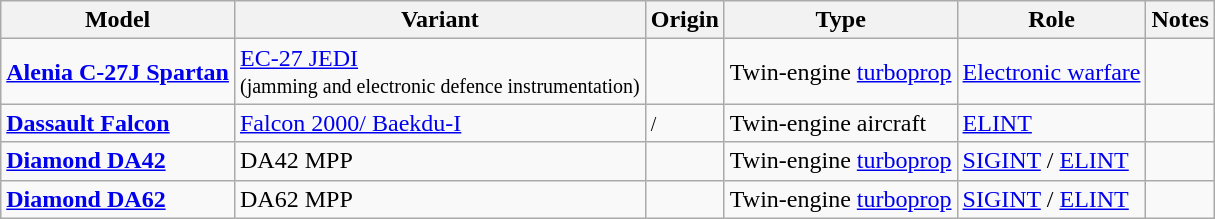<table class="wikitable sortable">
<tr>
<th scope=col>Model</th>
<th scope=col>Variant</th>
<th scope=col>Origin</th>
<th scope=col>Type</th>
<th scope=col>Role</th>
<th scope=col>Notes</th>
</tr>
<tr>
<td><a href='#'><strong>Alenia C-27J Spartan</strong></a></td>
<td><a href='#'>EC-27 JEDI</a><br><small>(jamming and electronic defence instrumentation)</small></td>
<td><small></small></td>
<td>Twin-engine <a href='#'>turboprop</a></td>
<td><a href='#'>Electronic warfare</a></td>
<td></td>
</tr>
<tr>
<td><strong><a href='#'>Dassault Falcon</a></strong></td>
<td><a href='#'>Falcon 2000/ Baekdu-I</a></td>
<td><small> / </small></td>
<td>Twin-engine aircraft</td>
<td><a href='#'>ELINT</a></td>
<td></td>
</tr>
<tr>
<td><a href='#'><strong>Diamond DA42</strong></a></td>
<td>DA42 MPP</td>
<td><small></small></td>
<td>Twin-engine <a href='#'>turboprop</a></td>
<td><a href='#'>SIGINT</a> / <a href='#'>ELINT</a></td>
<td></td>
</tr>
<tr>
<td><strong><a href='#'>Diamond DA62</a></strong></td>
<td>DA62 MPP</td>
<td><small></small></td>
<td>Twin-engine <a href='#'>turboprop</a></td>
<td><a href='#'>SIGINT</a> / <a href='#'>ELINT</a></td>
<td></td>
</tr>
</table>
